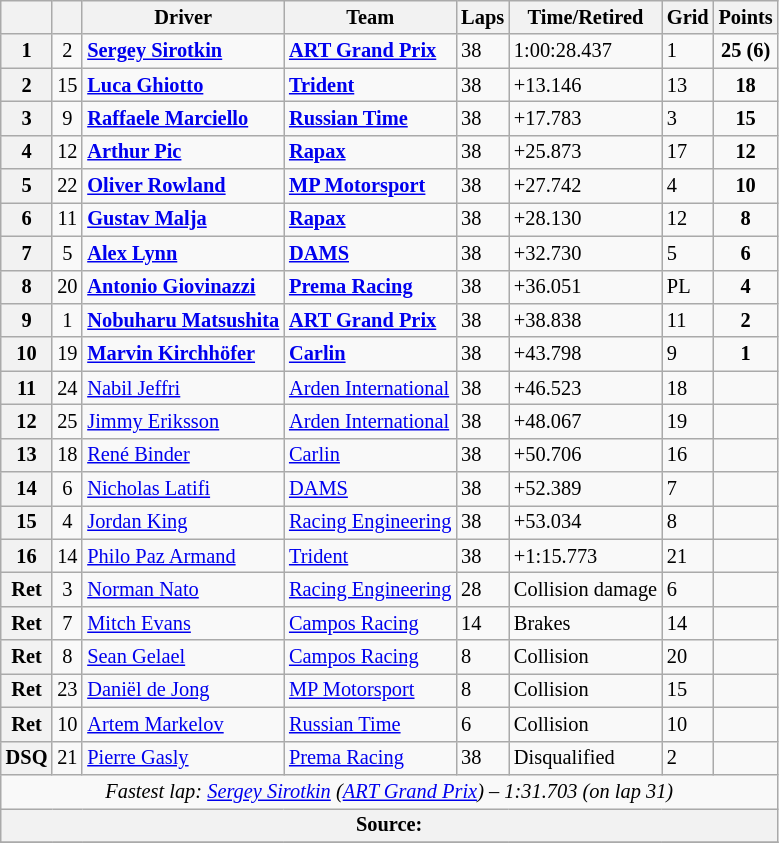<table class="wikitable" style="font-size:85%">
<tr>
<th></th>
<th></th>
<th>Driver</th>
<th>Team</th>
<th>Laps</th>
<th>Time/Retired</th>
<th>Grid</th>
<th>Points</th>
</tr>
<tr>
<th>1</th>
<td align="center">2</td>
<td> <strong><a href='#'>Sergey Sirotkin</a></strong></td>
<td><strong><a href='#'>ART Grand Prix</a></strong></td>
<td>38</td>
<td>1:00:28.437</td>
<td>1</td>
<td align="center"><strong>25 (6)</strong></td>
</tr>
<tr>
<th>2</th>
<td align="center">15</td>
<td> <strong><a href='#'>Luca Ghiotto</a></strong></td>
<td><strong><a href='#'>Trident</a></strong></td>
<td>38</td>
<td>+13.146</td>
<td>13</td>
<td align="center"><strong>18</strong></td>
</tr>
<tr>
<th>3</th>
<td align="center">9</td>
<td> <strong><a href='#'>Raffaele Marciello</a></strong></td>
<td><strong><a href='#'>Russian Time</a></strong></td>
<td>38</td>
<td>+17.783</td>
<td>3</td>
<td align="center"><strong>15</strong></td>
</tr>
<tr>
<th>4</th>
<td align="center">12</td>
<td> <strong><a href='#'>Arthur Pic</a></strong></td>
<td><strong><a href='#'>Rapax</a></strong></td>
<td>38</td>
<td>+25.873</td>
<td>17</td>
<td align="center"><strong>12</strong></td>
</tr>
<tr>
<th>5</th>
<td align="center">22</td>
<td> <strong><a href='#'>Oliver Rowland</a></strong></td>
<td><strong><a href='#'>MP Motorsport</a></strong></td>
<td>38</td>
<td>+27.742</td>
<td>4</td>
<td align="center"><strong>10</strong></td>
</tr>
<tr>
<th>6</th>
<td align="center">11</td>
<td> <strong><a href='#'>Gustav Malja</a></strong></td>
<td><strong><a href='#'>Rapax</a></strong></td>
<td>38</td>
<td>+28.130</td>
<td>12</td>
<td align="center"><strong>8</strong></td>
</tr>
<tr>
<th>7</th>
<td align="center">5</td>
<td> <strong><a href='#'>Alex Lynn</a></strong></td>
<td><strong><a href='#'>DAMS</a></strong></td>
<td>38</td>
<td>+32.730</td>
<td>5</td>
<td align="center"><strong>6</strong></td>
</tr>
<tr>
<th>8</th>
<td align="center">20</td>
<td> <strong><a href='#'>Antonio Giovinazzi</a></strong></td>
<td><strong><a href='#'>Prema Racing</a></strong></td>
<td>38</td>
<td>+36.051</td>
<td>PL</td>
<td align="center"><strong>4</strong></td>
</tr>
<tr>
<th>9</th>
<td align="center">1</td>
<td> <strong><a href='#'>Nobuharu Matsushita</a></strong></td>
<td><strong><a href='#'>ART Grand Prix</a></strong></td>
<td>38</td>
<td>+38.838</td>
<td>11</td>
<td align="center"><strong>2</strong></td>
</tr>
<tr>
<th>10</th>
<td align="center">19</td>
<td> <strong><a href='#'>Marvin Kirchhöfer</a></strong></td>
<td><strong><a href='#'>Carlin</a></strong></td>
<td>38</td>
<td>+43.798</td>
<td>9</td>
<td align="center"><strong>1</strong></td>
</tr>
<tr>
<th>11</th>
<td align="center">24</td>
<td> <a href='#'>Nabil Jeffri</a></td>
<td><a href='#'>Arden International</a></td>
<td>38</td>
<td>+46.523</td>
<td>18</td>
<td></td>
</tr>
<tr>
<th>12</th>
<td align="center">25</td>
<td> <a href='#'>Jimmy Eriksson</a></td>
<td><a href='#'>Arden International</a></td>
<td>38</td>
<td>+48.067</td>
<td>19</td>
<td></td>
</tr>
<tr>
<th>13</th>
<td align="center">18</td>
<td> <a href='#'>René Binder</a></td>
<td><a href='#'>Carlin</a></td>
<td>38</td>
<td>+50.706</td>
<td>16</td>
<td></td>
</tr>
<tr>
<th>14</th>
<td align="center">6</td>
<td> <a href='#'>Nicholas Latifi</a></td>
<td><a href='#'>DAMS</a></td>
<td>38</td>
<td>+52.389</td>
<td>7</td>
<td></td>
</tr>
<tr>
<th>15</th>
<td align="center">4</td>
<td> <a href='#'>Jordan King</a></td>
<td><a href='#'>Racing Engineering</a></td>
<td>38</td>
<td>+53.034</td>
<td>8</td>
<td></td>
</tr>
<tr>
<th>16</th>
<td align="center">14</td>
<td> <a href='#'>Philo Paz Armand</a></td>
<td><a href='#'>Trident</a></td>
<td>38</td>
<td>+1:15.773</td>
<td>21</td>
<td></td>
</tr>
<tr>
<th>Ret</th>
<td align="center">3</td>
<td> <a href='#'>Norman Nato</a></td>
<td><a href='#'>Racing Engineering</a></td>
<td>28</td>
<td>Collision damage</td>
<td>6</td>
<td></td>
</tr>
<tr>
<th>Ret</th>
<td align="center">7</td>
<td> <a href='#'>Mitch Evans</a></td>
<td><a href='#'>Campos Racing</a></td>
<td>14</td>
<td>Brakes</td>
<td>14</td>
<td></td>
</tr>
<tr>
<th>Ret</th>
<td align="center">8</td>
<td> <a href='#'>Sean Gelael</a></td>
<td><a href='#'>Campos Racing</a></td>
<td>8</td>
<td>Collision</td>
<td>20</td>
<td></td>
</tr>
<tr>
<th>Ret</th>
<td align="center">23</td>
<td> <a href='#'>Daniël de Jong</a></td>
<td><a href='#'>MP Motorsport</a></td>
<td>8</td>
<td>Collision</td>
<td>15</td>
<td></td>
</tr>
<tr>
<th>Ret</th>
<td align="center">10</td>
<td> <a href='#'>Artem Markelov</a></td>
<td><a href='#'>Russian Time</a></td>
<td>6</td>
<td>Collision</td>
<td>10</td>
<td></td>
</tr>
<tr>
<th>DSQ</th>
<td align="center">21</td>
<td> <a href='#'>Pierre Gasly</a></td>
<td><a href='#'>Prema Racing</a></td>
<td>38</td>
<td>Disqualified</td>
<td>2</td>
<td></td>
</tr>
<tr>
<td colspan="8" align="center"><em>Fastest lap:  <a href='#'>Sergey Sirotkin</a> (<a href='#'>ART Grand Prix</a>) – 1:31.703 (on lap 31)</em></td>
</tr>
<tr>
<th colspan="8">Source:</th>
</tr>
<tr>
</tr>
</table>
